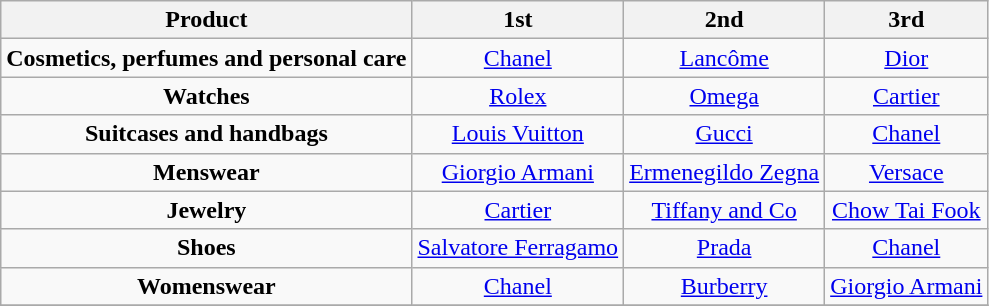<table class="wikitable" style="text-align:center; margin-right:60px">
<tr>
<th>Product</th>
<th>1st</th>
<th>2nd</th>
<th>3rd</th>
</tr>
<tr>
<td><strong>Cosmetics, perfumes and personal care</strong></td>
<td><a href='#'>Chanel</a></td>
<td><a href='#'>Lancôme</a></td>
<td><a href='#'>Dior</a></td>
</tr>
<tr>
<td><strong>Watches</strong></td>
<td><a href='#'>Rolex</a></td>
<td><a href='#'>Omega</a></td>
<td><a href='#'>Cartier</a></td>
</tr>
<tr>
<td><strong>Suitcases and handbags</strong></td>
<td><a href='#'>Louis Vuitton</a></td>
<td><a href='#'>Gucci</a></td>
<td><a href='#'>Chanel</a></td>
</tr>
<tr>
<td><strong>Menswear</strong></td>
<td><a href='#'>Giorgio Armani</a></td>
<td><a href='#'>Ermenegildo Zegna</a></td>
<td><a href='#'>Versace</a></td>
</tr>
<tr>
<td><strong>Jewelry</strong></td>
<td><a href='#'>Cartier</a></td>
<td><a href='#'>Tiffany and Co</a></td>
<td><a href='#'>Chow Tai Fook</a></td>
</tr>
<tr>
<td><strong>Shoes</strong></td>
<td><a href='#'>Salvatore Ferragamo</a></td>
<td><a href='#'>Prada</a></td>
<td><a href='#'>Chanel</a></td>
</tr>
<tr>
<td><strong>Womenswear</strong></td>
<td><a href='#'>Chanel</a></td>
<td><a href='#'>Burberry</a></td>
<td><a href='#'>Giorgio Armani</a></td>
</tr>
<tr>
</tr>
</table>
